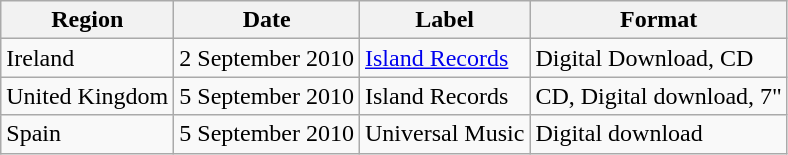<table class="wikitable">
<tr>
<th>Region</th>
<th>Date</th>
<th>Label</th>
<th>Format</th>
</tr>
<tr>
<td>Ireland</td>
<td>2 September 2010</td>
<td><a href='#'>Island Records</a></td>
<td>Digital Download, CD</td>
</tr>
<tr>
<td>United Kingdom</td>
<td>5 September 2010</td>
<td>Island Records</td>
<td>CD, Digital download, 7"</td>
</tr>
<tr>
<td>Spain</td>
<td>5 September 2010</td>
<td>Universal Music</td>
<td>Digital download</td>
</tr>
</table>
